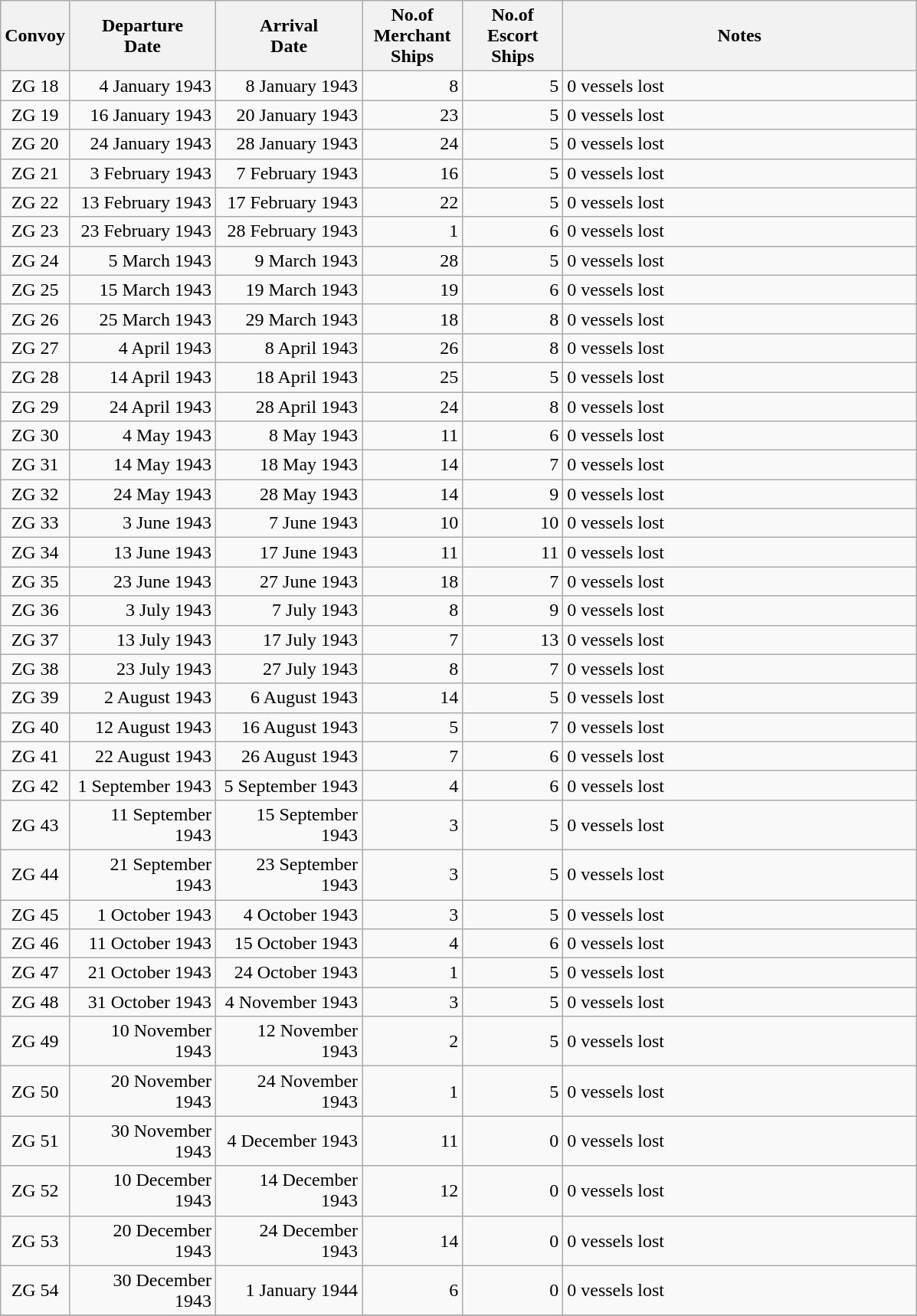<table class="wikitable sortable">
<tr>
<th scope="col" width="50px">Convoy</th>
<th scope="col" width="120px">Departure<br>Date</th>
<th scope="col" width="120px">Arrival<br>Date</th>
<th scope="col" width="80px">No.of Merchant Ships</th>
<th scope="col" width="80px">No.of Escort Ships</th>
<th scope="col" width="300px">Notes</th>
</tr>
<tr>
<td align="center">ZG 18</td>
<td align="right">4 January 1943</td>
<td align="right">8 January 1943</td>
<td align="right">8</td>
<td align="right">5</td>
<td align="left">0 vessels lost</td>
</tr>
<tr>
<td align="center">ZG 19</td>
<td align="right">16 January 1943</td>
<td align="right">20 January 1943</td>
<td align="right">23</td>
<td align="right">5</td>
<td align="left">0 vessels lost</td>
</tr>
<tr>
<td align="center">ZG 20</td>
<td align="right">24 January 1943</td>
<td align="right">28 January 1943</td>
<td align="right">24</td>
<td align="right">5</td>
<td align="left">0 vessels lost</td>
</tr>
<tr>
<td align="center">ZG 21</td>
<td align="right">3 February 1943</td>
<td align="right">7 February 1943</td>
<td align="right">16</td>
<td align="right">5</td>
<td align="left">0 vessels lost</td>
</tr>
<tr>
<td align="center">ZG 22</td>
<td align="right">13 February 1943</td>
<td align="right">17 February 1943</td>
<td align="right">22</td>
<td align="right">5</td>
<td align="left">0 vessels lost</td>
</tr>
<tr>
<td align="center">ZG 23</td>
<td align="right">23 February 1943</td>
<td align="right">28 February 1943</td>
<td align="right">1</td>
<td align="right">6</td>
<td align="left">0 vessels lost</td>
</tr>
<tr>
<td align="center">ZG 24</td>
<td align="right">5 March 1943</td>
<td align="right">9 March 1943</td>
<td align="right">28</td>
<td align="right">5</td>
<td align="left">0 vessels lost</td>
</tr>
<tr>
<td align="center">ZG 25</td>
<td align="right">15 March 1943</td>
<td align="right">19 March 1943</td>
<td align="right">19</td>
<td align="right">6</td>
<td align="left">0 vessels lost</td>
</tr>
<tr>
<td align="center">ZG 26</td>
<td align="right">25 March 1943</td>
<td align="right">29 March 1943</td>
<td align="right">18</td>
<td align="right">8</td>
<td align="left">0 vessels lost</td>
</tr>
<tr>
<td align="center">ZG 27</td>
<td align="right">4 April 1943</td>
<td align="right">8 April 1943</td>
<td align="right">26</td>
<td align="right">8</td>
<td align="left">0 vessels lost</td>
</tr>
<tr>
<td align="center">ZG 28</td>
<td align="right">14 April 1943</td>
<td align="right">18 April 1943</td>
<td align="right">25</td>
<td align="right">5</td>
<td align="left">0 vessels lost</td>
</tr>
<tr>
<td align="center">ZG 29</td>
<td align="right">24 April 1943</td>
<td align="right">28 April 1943</td>
<td align="right">24</td>
<td align="right">8</td>
<td align="left">0 vessels lost</td>
</tr>
<tr>
<td align="center">ZG 30</td>
<td align="right">4 May 1943</td>
<td align="right">8 May 1943</td>
<td align="right">11</td>
<td align="right">6</td>
<td align="left">0 vessels lost</td>
</tr>
<tr>
<td align="center">ZG 31</td>
<td align="right">14 May 1943</td>
<td align="right">18 May 1943</td>
<td align="right">14</td>
<td align="right">7</td>
<td align="left">0 vessels lost</td>
</tr>
<tr>
<td align="center">ZG 32</td>
<td align="right">24 May 1943</td>
<td align="right">28 May 1943</td>
<td align="right">14</td>
<td align="right">9</td>
<td align="left">0 vessels lost</td>
</tr>
<tr>
<td align="center">ZG 33</td>
<td align="right">3 June 1943</td>
<td align="right">7 June 1943</td>
<td align="right">10</td>
<td align="right">10</td>
<td align="left">0 vessels lost</td>
</tr>
<tr>
<td align="center">ZG 34</td>
<td align="right">13 June 1943</td>
<td align="right">17 June 1943</td>
<td align="right">11</td>
<td align="right">11</td>
<td align="left">0 vessels lost</td>
</tr>
<tr>
<td align="center">ZG 35</td>
<td align="right">23 June 1943</td>
<td align="right">27 June 1943</td>
<td align="right">18</td>
<td align="right">7</td>
<td align="left">0 vessels lost</td>
</tr>
<tr>
<td align="center">ZG 36</td>
<td align="right">3 July 1943</td>
<td align="right">7 July 1943</td>
<td align="right">8</td>
<td align="right">9</td>
<td align="left">0 vessels lost</td>
</tr>
<tr>
<td align="center">ZG 37</td>
<td align="right">13 July 1943</td>
<td align="right">17 July 1943</td>
<td align="right">7</td>
<td align="right">13</td>
<td align="left">0 vessels lost</td>
</tr>
<tr>
<td align="center">ZG 38</td>
<td align="right">23 July 1943</td>
<td align="right">27 July 1943</td>
<td align="right">8</td>
<td align="right">7</td>
<td align="left">0 vessels lost</td>
</tr>
<tr>
<td align="center">ZG 39</td>
<td align="right">2 August 1943</td>
<td align="right">6 August 1943</td>
<td align="right">14</td>
<td align="right">5</td>
<td align="left">0 vessels lost</td>
</tr>
<tr>
<td align="center">ZG 40</td>
<td align="right">12 August 1943</td>
<td align="right">16 August 1943</td>
<td align="right">5</td>
<td align="right">7</td>
<td align="left">0 vessels lost</td>
</tr>
<tr>
<td align="center">ZG 41</td>
<td align="right">22 August 1943</td>
<td align="right">26 August 1943</td>
<td align="right">7</td>
<td align="right">6</td>
<td align="left">0 vessels lost</td>
</tr>
<tr>
<td align="center">ZG 42</td>
<td align="right">1 September 1943</td>
<td align="right">5 September 1943</td>
<td align="right">4</td>
<td align="right">6</td>
<td align="left">0 vessels lost</td>
</tr>
<tr>
<td align="center">ZG 43</td>
<td align="right">11 September 1943</td>
<td align="right">15 September 1943</td>
<td align="right">3</td>
<td align="right">5</td>
<td align="left">0 vessels lost</td>
</tr>
<tr>
<td align="center">ZG 44</td>
<td align="right">21 September 1943</td>
<td align="right">23 September 1943</td>
<td align="right">3</td>
<td align="right">5</td>
<td align="left">0 vessels lost</td>
</tr>
<tr>
<td align="center">ZG 45</td>
<td align="right">1 October 1943</td>
<td align="right">4 October 1943</td>
<td align="right">3</td>
<td align="right">5</td>
<td align="left">0 vessels lost</td>
</tr>
<tr>
<td align="center">ZG 46</td>
<td align="right">11 October 1943</td>
<td align="right">15 October 1943</td>
<td align="right">4</td>
<td align="right">6</td>
<td align="left">0 vessels lost</td>
</tr>
<tr>
<td align="center">ZG 47</td>
<td align="right">21 October 1943</td>
<td align="right">24 October 1943</td>
<td align="right">1</td>
<td align="right">5</td>
<td align="left">0 vessels lost</td>
</tr>
<tr>
<td align="center">ZG 48</td>
<td align="right">31 October 1943</td>
<td align="right">4 November 1943</td>
<td align="right">3</td>
<td align="right">5</td>
<td align="left">0 vessels lost</td>
</tr>
<tr>
<td align="center">ZG 49</td>
<td align="right">10 November 1943</td>
<td align="right">12 November 1943</td>
<td align="right">2</td>
<td align="right">5</td>
<td align="left">0 vessels lost</td>
</tr>
<tr>
<td align="center">ZG 50</td>
<td align="right">20 November 1943</td>
<td align="right">24 November 1943</td>
<td align="right">1</td>
<td align="right">5</td>
<td align="left">0 vessels lost</td>
</tr>
<tr>
<td align="center">ZG 51</td>
<td align="right">30 November 1943</td>
<td align="right">4 December 1943</td>
<td align="right">11</td>
<td align="right">0</td>
<td align="left">0 vessels lost</td>
</tr>
<tr>
<td align="center">ZG 52</td>
<td align="right">10 December 1943</td>
<td align="right">14 December 1943</td>
<td align="right">12</td>
<td align="right">0</td>
<td align="left">0 vessels lost</td>
</tr>
<tr>
<td align="center">ZG 53</td>
<td align="right">20 December 1943</td>
<td align="right">24 December 1943</td>
<td align="right">14</td>
<td align="right">0</td>
<td align="left">0 vessels lost</td>
</tr>
<tr>
<td align="center">ZG 54</td>
<td align="right">30 December 1943</td>
<td align="right">1 January 1944</td>
<td align="right">6</td>
<td align="right">0</td>
<td align="left">0 vessels lost</td>
</tr>
<tr>
</tr>
</table>
